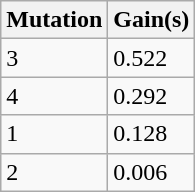<table class="wikitable">
<tr>
<th>Mutation</th>
<th>Gain(s)</th>
</tr>
<tr>
<td>3</td>
<td>0.522</td>
</tr>
<tr>
<td>4</td>
<td>0.292</td>
</tr>
<tr>
<td>1</td>
<td>0.128</td>
</tr>
<tr>
<td>2</td>
<td>0.006</td>
</tr>
</table>
